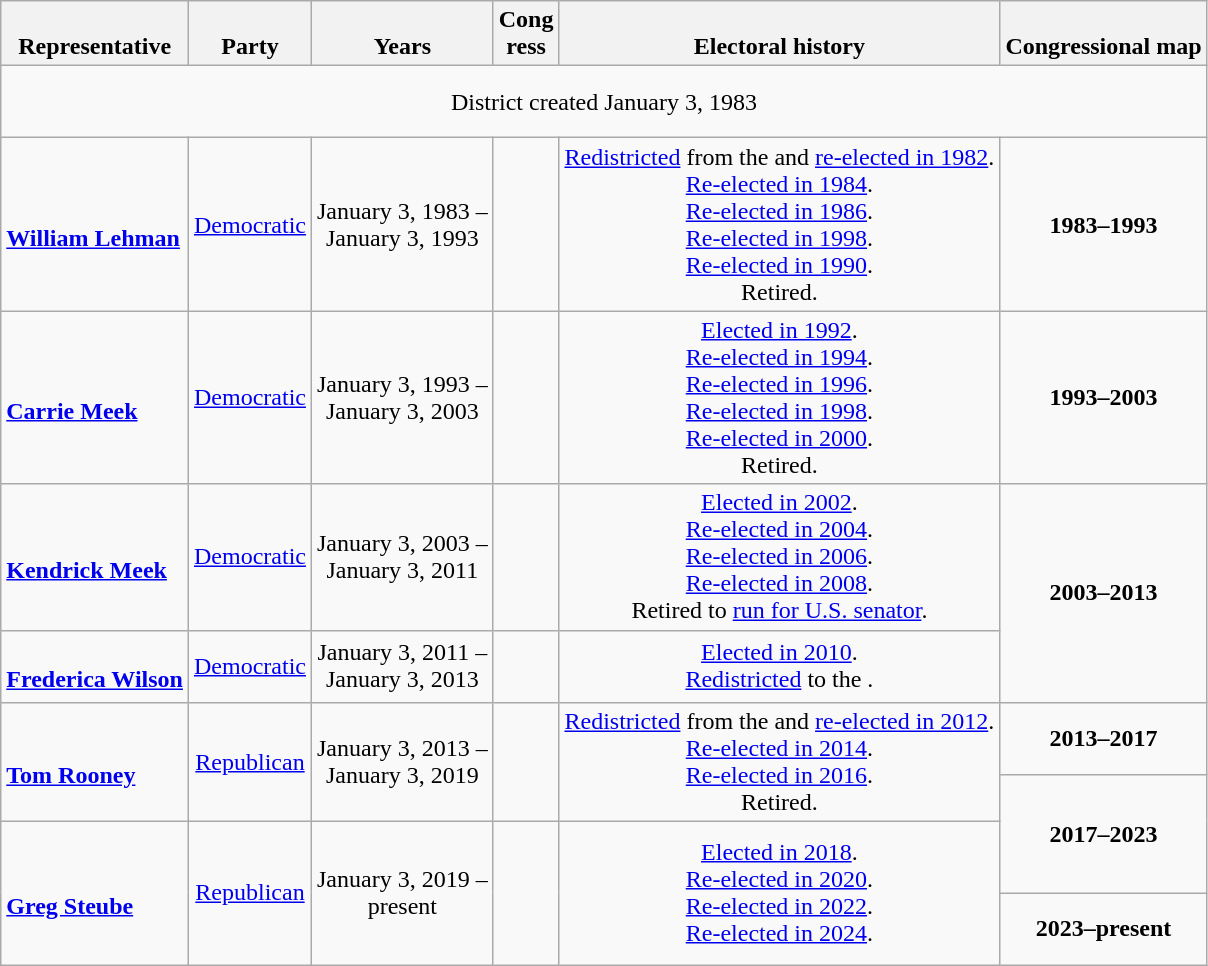<table class=wikitable style="text-align:center">
<tr valign=bottom>
<th>Representative</th>
<th>Party</th>
<th>Years</th>
<th>Cong<br>ress</th>
<th>Electoral history</th>
<th>Congressional map</th>
</tr>
<tr style="height:3em">
<td colspan=6>District created January 3, 1983</td>
</tr>
<tr style="height:3em">
<td align=left><br><strong><a href='#'>William Lehman</a></strong><br></td>
<td><a href='#'>Democratic</a></td>
<td nowrap>January 3, 1983 –<br>January 3, 1993</td>
<td></td>
<td><a href='#'>Redistricted</a> from the  and <a href='#'>re-elected in 1982</a>.<br><a href='#'>Re-elected in 1984</a>.<br><a href='#'>Re-elected in 1986</a>.<br><a href='#'>Re-elected in 1998</a>.<br><a href='#'>Re-elected in 1990</a>.<br>Retired.</td>
<td><strong>1983–1993</strong><br></td>
</tr>
<tr style="height:3em">
<td align=left><br><strong><a href='#'>Carrie Meek</a></strong><br></td>
<td><a href='#'>Democratic</a></td>
<td nowrap>January 3, 1993 –<br>January 3, 2003</td>
<td></td>
<td><a href='#'>Elected in 1992</a>.<br><a href='#'>Re-elected in 1994</a>.<br><a href='#'>Re-elected in 1996</a>.<br><a href='#'>Re-elected in 1998</a>.<br><a href='#'>Re-elected in 2000</a>.<br>Retired.</td>
<td><strong>1993–2003</strong><br></td>
</tr>
<tr style="height:3em">
<td align=left><br><strong><a href='#'>Kendrick Meek</a></strong><br></td>
<td><a href='#'>Democratic</a></td>
<td nowrap>January 3, 2003 –<br>January 3, 2011</td>
<td></td>
<td><a href='#'>Elected in 2002</a>.<br><a href='#'>Re-elected in 2004</a>.<br><a href='#'>Re-elected in 2006</a>.<br><a href='#'>Re-elected in 2008</a>.<br>Retired to <a href='#'>run for U.S. senator</a>.</td>
<td rowspan=2><strong>2003–2013</strong><br></td>
</tr>
<tr style="height:3em">
<td align=left><br><strong><a href='#'>Frederica Wilson</a></strong><br></td>
<td><a href='#'>Democratic</a></td>
<td nowrap>January 3, 2011 –<br>January 3, 2013</td>
<td></td>
<td><a href='#'>Elected in 2010</a>.<br><a href='#'>Redistricted</a> to the .</td>
</tr>
<tr style="height:3em">
<td rowspan=2 align=left><br><strong><a href='#'>Tom Rooney</a></strong><br></td>
<td rowspan=2 ><a href='#'>Republican</a></td>
<td rowspan=2 nowrap>January 3, 2013 –<br>January 3, 2019</td>
<td rowspan=2></td>
<td rowspan=2><a href='#'>Redistricted</a> from the  and <a href='#'>re-elected in 2012</a>.<br><a href='#'>Re-elected in 2014</a>.<br><a href='#'>Re-elected in 2016</a>.<br>Retired.</td>
<td><strong>2013–2017</strong><br></td>
</tr>
<tr>
<td rowspan=2><strong>2017–2023</strong><br></td>
</tr>
<tr style="height:3em">
<td rowspan=2 align=left><br><strong><a href='#'>Greg Steube</a></strong><br></td>
<td rowspan=2 ><a href='#'>Republican</a></td>
<td rowspan=2 nowrap>January 3, 2019 –<br>present</td>
<td rowspan=2></td>
<td rowspan=2><a href='#'>Elected in 2018</a>.<br><a href='#'>Re-elected in 2020</a>.<br><a href='#'>Re-elected in 2022</a>.<br><a href='#'>Re-elected in 2024</a>.</td>
</tr>
<tr style="height:3em">
<td><strong>2023–present</strong><br></td>
</tr>
</table>
